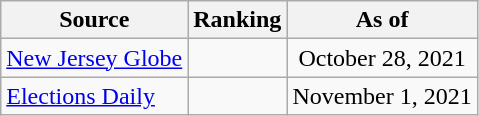<table class="wikitable" style="text-align:center">
<tr>
<th>Source</th>
<th>Ranking</th>
<th>As of</th>
</tr>
<tr>
<td align=left><a href='#'>New Jersey Globe</a></td>
<td></td>
<td>October 28, 2021</td>
</tr>
<tr>
<td align=left><a href='#'>Elections Daily</a></td>
<td></td>
<td>November 1, 2021</td>
</tr>
</table>
